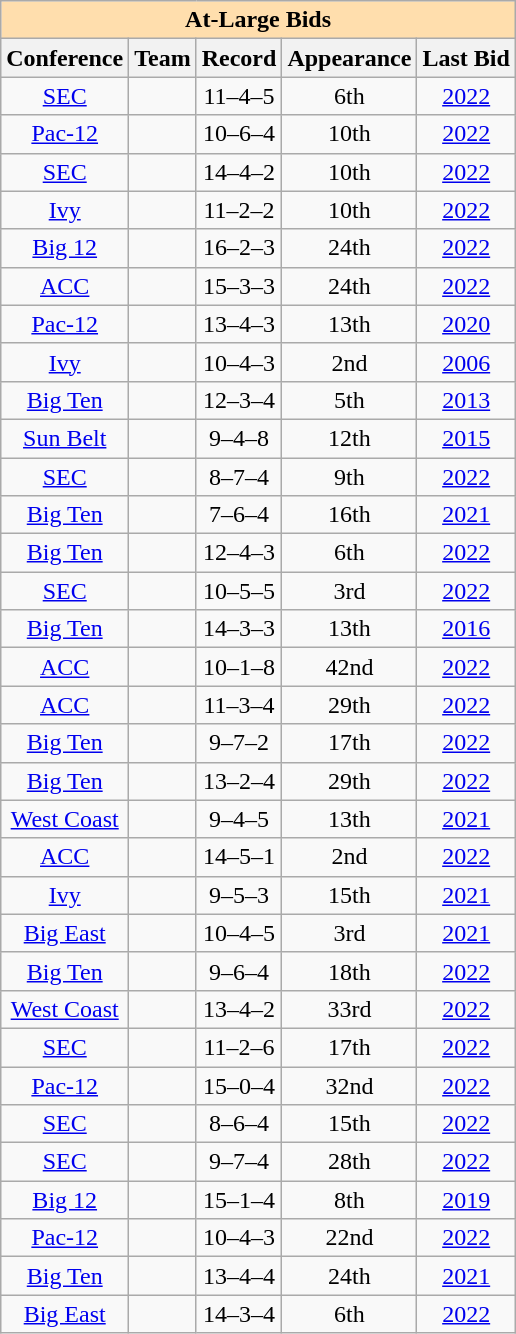<table class="wikitable sortable plainrowheaders" style="text-align:center;">
<tr>
<th colspan="6" style="background:#ffdead;">At-Large Bids</th>
</tr>
<tr>
<th scope="col">Conference</th>
<th scope="col">Team</th>
<th scope="col" data-sort-type="number">Record</th>
<th scope="col">Appearance</th>
<th scope="col">Last Bid</th>
</tr>
<tr>
<td><a href='#'>SEC</a></td>
<td style=><a href='#'></a></td>
<td>11–4–5</td>
<td>6th</td>
<td><a href='#'>2022</a></td>
</tr>
<tr>
<td><a href='#'>Pac-12</a></td>
<td style=><a href='#'></a></td>
<td>10–6–4</td>
<td>10th</td>
<td><a href='#'>2022</a></td>
</tr>
<tr>
<td><a href='#'>SEC</a></td>
<td style=><a href='#'></a></td>
<td>14–4–2</td>
<td>10th</td>
<td><a href='#'>2022</a></td>
</tr>
<tr>
<td><a href='#'>Ivy</a></td>
<td style=><a href='#'></a></td>
<td>11–2–2</td>
<td>10th</td>
<td><a href='#'>2022</a></td>
</tr>
<tr>
<td><a href='#'>Big 12</a></td>
<td style=><a href='#'></a></td>
<td>16–2–3</td>
<td>24th</td>
<td><a href='#'>2022</a></td>
</tr>
<tr>
<td><a href='#'>ACC</a></td>
<td style=><a href='#'></a></td>
<td>15–3–3</td>
<td>24th</td>
<td><a href='#'>2022</a></td>
</tr>
<tr>
<td><a href='#'>Pac-12</a></td>
<td style=><a href='#'></a></td>
<td>13–4–3</td>
<td>13th</td>
<td><a href='#'>2020</a></td>
</tr>
<tr>
<td><a href='#'>Ivy</a></td>
<td style=><a href='#'></a></td>
<td>10–4–3</td>
<td>2nd</td>
<td><a href='#'>2006</a></td>
</tr>
<tr>
<td><a href='#'>Big Ten</a></td>
<td style=><a href='#'></a></td>
<td>12–3–4</td>
<td>5th</td>
<td><a href='#'>2013</a></td>
</tr>
<tr>
<td><a href='#'>Sun Belt</a></td>
<td style=><a href='#'></a></td>
<td>9–4–8</td>
<td>12th</td>
<td><a href='#'>2015</a></td>
</tr>
<tr>
<td><a href='#'>SEC</a></td>
<td style=><a href='#'></a></td>
<td>8–7–4</td>
<td>9th</td>
<td><a href='#'>2022</a></td>
</tr>
<tr>
<td><a href='#'>Big Ten</a></td>
<td style=><a href='#'></a></td>
<td>7–6–4</td>
<td>16th</td>
<td><a href='#'>2021</a></td>
</tr>
<tr>
<td><a href='#'>Big Ten</a></td>
<td style=><a href='#'></a></td>
<td>12–4–3</td>
<td>6th</td>
<td><a href='#'>2022</a></td>
</tr>
<tr>
<td><a href='#'>SEC</a></td>
<td style=><a href='#'></a></td>
<td>10–5–5</td>
<td>3rd</td>
<td><a href='#'>2022</a></td>
</tr>
<tr>
<td><a href='#'>Big Ten</a></td>
<td style=><a href='#'></a></td>
<td>14–3–3</td>
<td>13th</td>
<td><a href='#'>2016</a></td>
</tr>
<tr>
<td><a href='#'>ACC</a></td>
<td style=><a href='#'></a></td>
<td>10–1–8</td>
<td>42nd</td>
<td><a href='#'>2022</a></td>
</tr>
<tr>
<td><a href='#'>ACC</a></td>
<td style=><a href='#'></a></td>
<td>11–3–4</td>
<td>29th</td>
<td><a href='#'>2022</a></td>
</tr>
<tr>
<td><a href='#'>Big Ten</a></td>
<td style=><a href='#'></a></td>
<td>9–7–2</td>
<td>17th</td>
<td><a href='#'>2022</a></td>
</tr>
<tr>
<td><a href='#'>Big Ten</a></td>
<td style=><a href='#'></a></td>
<td>13–2–4</td>
<td>29th</td>
<td><a href='#'>2022</a></td>
</tr>
<tr>
<td><a href='#'>West Coast</a></td>
<td style=><a href='#'></a></td>
<td>9–4–5</td>
<td>13th</td>
<td><a href='#'>2021</a></td>
</tr>
<tr>
<td><a href='#'>ACC</a></td>
<td style=><a href='#'></a></td>
<td>14–5–1</td>
<td>2nd</td>
<td><a href='#'>2022</a></td>
</tr>
<tr>
<td><a href='#'>Ivy</a></td>
<td style=><a href='#'></a></td>
<td>9–5–3</td>
<td>15th</td>
<td><a href='#'>2021</a></td>
</tr>
<tr>
<td><a href='#'>Big East</a></td>
<td style=><a href='#'></a></td>
<td>10–4–5</td>
<td>3rd</td>
<td><a href='#'>2021</a></td>
</tr>
<tr>
<td><a href='#'>Big Ten</a></td>
<td style=><a href='#'></a></td>
<td>9–6–4</td>
<td>18th</td>
<td><a href='#'>2022</a></td>
</tr>
<tr>
<td><a href='#'>West Coast</a></td>
<td style=><a href='#'></a></td>
<td>13–4–2</td>
<td>33rd</td>
<td><a href='#'>2022</a></td>
</tr>
<tr>
<td><a href='#'>SEC</a></td>
<td style=><a href='#'></a></td>
<td>11–2–6</td>
<td>17th</td>
<td><a href='#'>2022</a></td>
</tr>
<tr>
<td><a href='#'>Pac-12</a></td>
<td style=><a href='#'></a></td>
<td>15–0–4</td>
<td>32nd</td>
<td><a href='#'>2022</a></td>
</tr>
<tr>
<td><a href='#'>SEC</a></td>
<td style=><a href='#'></a></td>
<td>8–6–4</td>
<td>15th</td>
<td><a href='#'>2022</a></td>
</tr>
<tr>
<td><a href='#'>SEC</a></td>
<td style=><a href='#'></a></td>
<td>9–7–4</td>
<td>28th</td>
<td><a href='#'>2022</a></td>
</tr>
<tr>
<td><a href='#'>Big 12</a></td>
<td style=><a href='#'></a></td>
<td>15–1–4</td>
<td>8th</td>
<td><a href='#'>2019</a></td>
</tr>
<tr>
<td><a href='#'>Pac-12</a></td>
<td style=><a href='#'></a></td>
<td>10–4–3</td>
<td>22nd</td>
<td><a href='#'>2022</a></td>
</tr>
<tr>
<td><a href='#'>Big Ten</a></td>
<td style=><a href='#'></a></td>
<td>13–4–4</td>
<td>24th</td>
<td><a href='#'>2021</a></td>
</tr>
<tr>
<td><a href='#'>Big East</a></td>
<td style=><a href='#'></a></td>
<td>14–3–4</td>
<td>6th</td>
<td><a href='#'>2022</a></td>
</tr>
</table>
